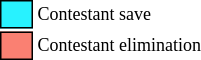<table class="toccolours" style="font-size: 75%; white-space: nowrap;">
<tr>
<td style="background:#28f2ff; border: 1px solid black;">      </td>
<td>Contestant save</td>
</tr>
<tr>
<td style="background:#FA8072; border: 1px solid black;">      </td>
<td>Contestant elimination</td>
</tr>
</table>
